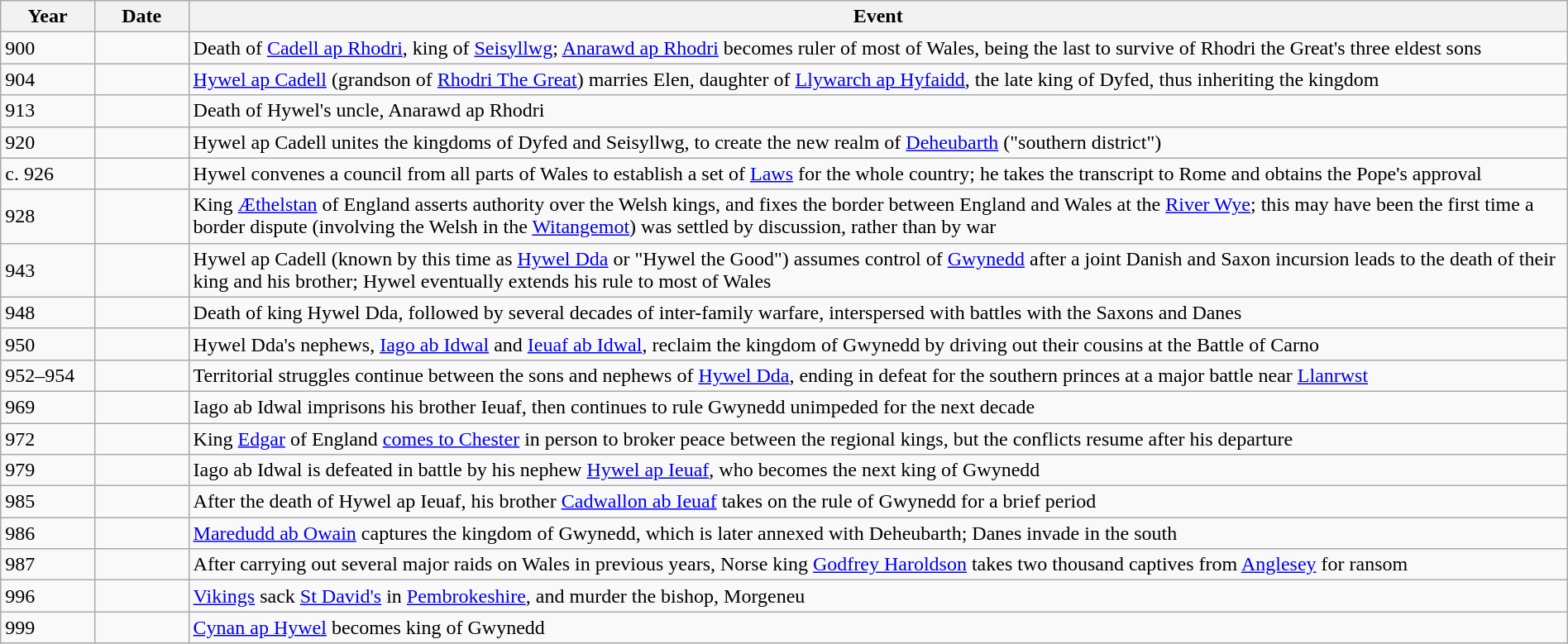<table class="wikitable" width="100%">
<tr>
<th style="width:6%">Year</th>
<th style="width:6%">Date</th>
<th>Event</th>
</tr>
<tr>
<td>900</td>
<td></td>
<td>Death of <a href='#'>Cadell ap Rhodri</a>, king of <a href='#'>Seisyllwg</a>; <a href='#'>Anarawd ap Rhodri</a> becomes ruler of most of Wales, being the last to survive of Rhodri the Great's three eldest sons</td>
</tr>
<tr>
<td>904</td>
<td></td>
<td><a href='#'>Hywel ap Cadell</a> (grandson of <a href='#'>Rhodri The Great</a>) marries Elen, daughter of <a href='#'>Llywarch ap Hyfaidd</a>, the late king of Dyfed, thus inheriting the kingdom</td>
</tr>
<tr>
<td>913</td>
<td></td>
<td>Death of Hywel's uncle, Anarawd ap Rhodri</td>
</tr>
<tr>
<td>920</td>
<td></td>
<td>Hywel ap Cadell unites the kingdoms of Dyfed and Seisyllwg, to create the new realm of <a href='#'>Deheubarth</a> ("southern district")</td>
</tr>
<tr>
<td>c. 926</td>
<td></td>
<td>Hywel convenes a council from all parts of Wales to establish a set of <a href='#'>Laws</a> for the whole country; he takes the transcript to Rome and obtains the Pope's approval</td>
</tr>
<tr>
<td>928</td>
<td></td>
<td>King <a href='#'>Æthelstan</a> of England asserts authority over the Welsh kings, and fixes the border between England and Wales at the <a href='#'>River Wye</a>; this may have been the first time a border dispute (involving the Welsh in the <a href='#'>Witangemot</a>) was settled by discussion, rather than by war</td>
</tr>
<tr>
<td>943</td>
<td></td>
<td>Hywel ap Cadell (known by this time as <a href='#'>Hywel Dda</a> or "Hywel the Good") assumes control of <a href='#'>Gwynedd</a> after a joint Danish and Saxon incursion leads to the death of their king and his brother; Hywel eventually extends his rule to most of Wales</td>
</tr>
<tr>
<td>948</td>
<td></td>
<td>Death of king Hywel Dda, followed by several decades of inter-family warfare, interspersed with battles with the Saxons and Danes</td>
</tr>
<tr>
<td>950</td>
<td></td>
<td>Hywel Dda's nephews, <a href='#'>Iago ab Idwal</a> and <a href='#'>Ieuaf ab Idwal</a>, reclaim the kingdom of Gwynedd by driving out their cousins at the Battle of Carno</td>
</tr>
<tr>
<td>952–954</td>
<td></td>
<td>Territorial struggles continue between the sons and nephews of <a href='#'>Hywel Dda</a>, ending in defeat for the southern princes at a major battle near <a href='#'>Llanrwst</a></td>
</tr>
<tr>
<td>969</td>
<td></td>
<td>Iago ab Idwal imprisons his brother Ieuaf, then continues to rule Gwynedd unimpeded for the next decade</td>
</tr>
<tr>
<td>972</td>
<td></td>
<td>King <a href='#'>Edgar</a> of England <a href='#'>comes to Chester</a> in person to broker peace between the regional kings, but the conflicts resume after his departure</td>
</tr>
<tr>
<td>979</td>
<td></td>
<td>Iago ab Idwal is defeated in battle by his nephew <a href='#'>Hywel ap Ieuaf</a>, who becomes the next king of Gwynedd</td>
</tr>
<tr>
<td>985</td>
<td></td>
<td>After the death of Hywel ap Ieuaf, his brother <a href='#'>Cadwallon ab Ieuaf</a> takes on the rule of Gwynedd for a brief period</td>
</tr>
<tr>
<td>986</td>
<td></td>
<td><a href='#'>Maredudd ab Owain</a> captures the kingdom of Gwynedd, which is later annexed with Deheubarth; Danes invade in the south</td>
</tr>
<tr>
<td>987</td>
<td></td>
<td>After carrying out several major raids on Wales in previous years, Norse king <a href='#'>Godfrey Haroldson</a> takes two thousand captives from <a href='#'>Anglesey</a> for ransom</td>
</tr>
<tr>
<td>996</td>
<td></td>
<td><a href='#'>Vikings</a> sack <a href='#'>St David's</a> in <a href='#'>Pembrokeshire</a>, and murder the bishop, Morgeneu</td>
</tr>
<tr>
<td>999</td>
<td></td>
<td><a href='#'>Cynan ap Hywel</a> becomes king of Gwynedd</td>
</tr>
</table>
